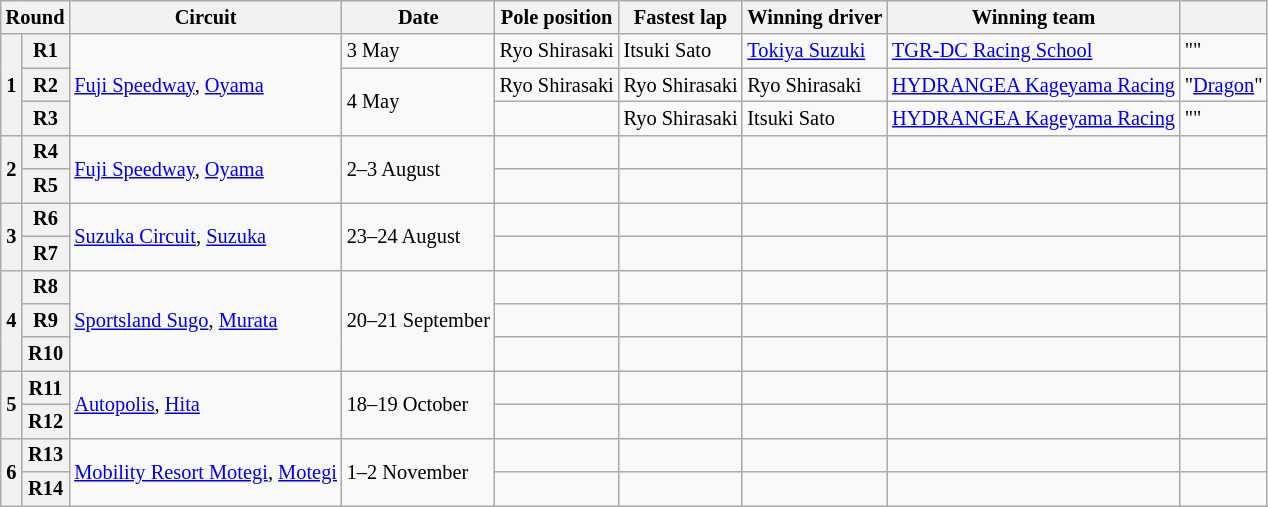<table class="wikitable" style="font-size:85%;">
<tr>
<th colspan=2>Round</th>
<th>Circuit</th>
<th>Date</th>
<th>Pole position</th>
<th>Fastest lap</th>
<th>Winning driver</th>
<th>Winning team</th>
<th></th>
</tr>
<tr>
<th rowspan=3>1</th>
<th>R1</th>
<td rowspan=3><a href='#'>Fuji Speedway</a>, <a href='#'>Oyama</a></td>
<td>3 May</td>
<td> Ryo Shirasaki</td>
<td> Itsuki Sato</td>
<td> <a href='#'>Tokiya Suzuki</a></td>
<td><a href='#'>TGR-DC Racing School</a></td>
<td> ""</td>
</tr>
<tr>
<th>R2</th>
<td rowspan=2>4 May</td>
<td> Ryo Shirasaki</td>
<td> Ryo Shirasaki</td>
<td> Ryo Shirasaki</td>
<td><a href='#'>HYDRANGEA Kageyama Racing</a></td>
<td> "<a href='#'>Dragon</a>"</td>
</tr>
<tr>
<th>R3</th>
<td></td>
<td> Ryo Shirasaki</td>
<td> Itsuki Sato</td>
<td><a href='#'>HYDRANGEA Kageyama Racing</a></td>
<td> ""</td>
</tr>
<tr>
<th rowspan=2>2</th>
<th>R4</th>
<td rowspan=2><a href='#'>Fuji Speedway</a>, <a href='#'>Oyama</a></td>
<td rowspan=2>2–3 August</td>
<td></td>
<td></td>
<td></td>
<td></td>
<td></td>
</tr>
<tr>
<th>R5</th>
<td></td>
<td></td>
<td></td>
<td></td>
<td></td>
</tr>
<tr>
<th rowspan=2>3</th>
<th>R6</th>
<td rowspan=2><a href='#'>Suzuka Circuit</a>, <a href='#'>Suzuka</a></td>
<td rowspan=2>23–24 August</td>
<td></td>
<td></td>
<td></td>
<td></td>
<td></td>
</tr>
<tr>
<th>R7</th>
<td></td>
<td></td>
<td></td>
<td></td>
<td></td>
</tr>
<tr>
<th rowspan=3>4</th>
<th>R8</th>
<td rowspan=3><a href='#'>Sportsland Sugo</a>, <a href='#'>Murata</a></td>
<td rowspan=3>20–21 September</td>
<td></td>
<td></td>
<td></td>
<td></td>
<td></td>
</tr>
<tr>
<th>R9</th>
<td></td>
<td></td>
<td></td>
<td></td>
<td></td>
</tr>
<tr>
<th>R10</th>
<td></td>
<td></td>
<td></td>
<td></td>
<td></td>
</tr>
<tr>
<th rowspan=2>5</th>
<th>R11</th>
<td rowspan=2><a href='#'>Autopolis</a>, <a href='#'>Hita</a></td>
<td rowspan=2>18–19 October</td>
<td></td>
<td></td>
<td></td>
<td></td>
<td></td>
</tr>
<tr>
<th>R12</th>
<td></td>
<td></td>
<td></td>
<td></td>
<td></td>
</tr>
<tr>
<th rowspan=2>6</th>
<th>R13</th>
<td rowspan=2><a href='#'>Mobility Resort Motegi</a>, <a href='#'>Motegi</a></td>
<td rowspan=2>1–2 November</td>
<td></td>
<td></td>
<td></td>
<td></td>
<td></td>
</tr>
<tr>
<th>R14</th>
<td></td>
<td></td>
<td></td>
<td></td>
<td></td>
</tr>
</table>
